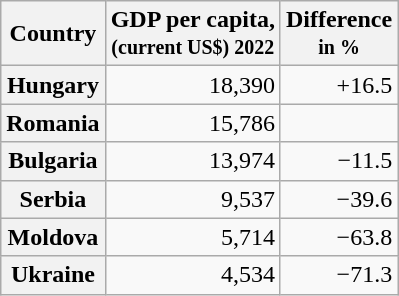<table border="1" class="wikitable">
<tr ---->
<th>Country</th>
<th>GDP per capita,<br> <small>(current US$) 2022</small></th>
<th>Difference <br> <small> in %</small></th>
</tr>
<tr align="right">
<th align="left">Hungary</th>
<td>18,390</td>
<td>+16.5</td>
</tr>
<tr align="right">
<th align="left">Romania</th>
<td>15,786</td>
</tr>
<tr align="right">
<th align="left">Bulgaria</th>
<td>13,974</td>
<td>−11.5</td>
</tr>
<tr align="right">
<th align="left">Serbia</th>
<td>9,537</td>
<td>−39.6</td>
</tr>
<tr align="right">
<th align="left">Moldova</th>
<td>5,714</td>
<td>−63.8</td>
</tr>
<tr align="right">
<th align="left">Ukraine</th>
<td>4,534</td>
<td>−71.3</td>
</tr>
</table>
